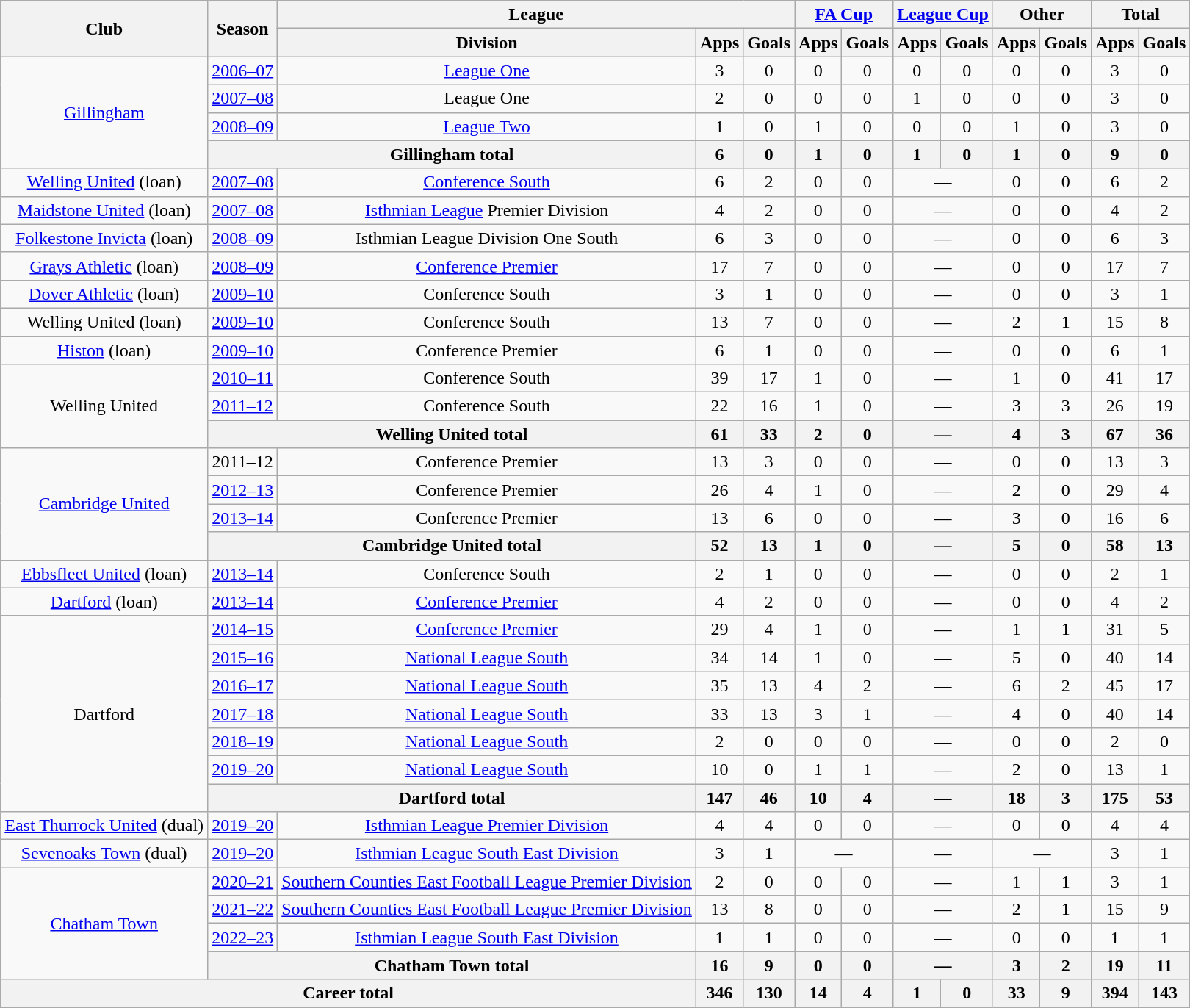<table class="wikitable" style="text-align: center">
<tr>
<th rowspan="2">Club</th>
<th rowspan="2">Season</th>
<th colspan="3">League</th>
<th colspan="2"><a href='#'>FA Cup</a></th>
<th colspan="2"><a href='#'>League Cup</a></th>
<th colspan="2">Other</th>
<th colspan="2">Total</th>
</tr>
<tr>
<th>Division</th>
<th>Apps</th>
<th>Goals</th>
<th>Apps</th>
<th>Goals</th>
<th>Apps</th>
<th>Goals</th>
<th>Apps</th>
<th>Goals</th>
<th>Apps</th>
<th>Goals</th>
</tr>
<tr>
<td rowspan="4"><a href='#'>Gillingham</a></td>
<td><a href='#'>2006–07</a></td>
<td><a href='#'>League One</a></td>
<td>3</td>
<td>0</td>
<td>0</td>
<td>0</td>
<td>0</td>
<td>0</td>
<td>0</td>
<td>0</td>
<td>3</td>
<td>0</td>
</tr>
<tr>
<td><a href='#'>2007–08</a></td>
<td>League One</td>
<td>2</td>
<td>0</td>
<td>0</td>
<td>0</td>
<td>1</td>
<td>0</td>
<td>0</td>
<td>0</td>
<td>3</td>
<td>0</td>
</tr>
<tr>
<td><a href='#'>2008–09</a></td>
<td><a href='#'>League Two</a></td>
<td>1</td>
<td>0</td>
<td>1</td>
<td>0</td>
<td>0</td>
<td>0</td>
<td>1</td>
<td>0</td>
<td>3</td>
<td>0</td>
</tr>
<tr>
<th colspan="2">Gillingham total</th>
<th>6</th>
<th>0</th>
<th>1</th>
<th>0</th>
<th>1</th>
<th>0</th>
<th>1</th>
<th>0</th>
<th>9</th>
<th>0</th>
</tr>
<tr>
<td><a href='#'>Welling United</a> (loan)</td>
<td><a href='#'>2007–08</a></td>
<td><a href='#'>Conference South</a></td>
<td>6</td>
<td>2</td>
<td>0</td>
<td>0</td>
<td colspan="2">—</td>
<td>0</td>
<td>0</td>
<td>6</td>
<td>2</td>
</tr>
<tr>
<td><a href='#'>Maidstone United</a> (loan)</td>
<td><a href='#'>2007–08</a></td>
<td><a href='#'>Isthmian League</a> Premier Division</td>
<td>4</td>
<td>2</td>
<td>0</td>
<td>0</td>
<td colspan="2">—</td>
<td>0</td>
<td>0</td>
<td>4</td>
<td>2</td>
</tr>
<tr>
<td><a href='#'>Folkestone Invicta</a> (loan)</td>
<td><a href='#'>2008–09</a></td>
<td>Isthmian League Division One South</td>
<td>6</td>
<td>3</td>
<td>0</td>
<td>0</td>
<td colspan="2">—</td>
<td>0</td>
<td>0</td>
<td>6</td>
<td>3</td>
</tr>
<tr>
<td><a href='#'>Grays Athletic</a> (loan)</td>
<td><a href='#'>2008–09</a></td>
<td><a href='#'>Conference Premier</a></td>
<td>17</td>
<td>7</td>
<td>0</td>
<td>0</td>
<td colspan="2">—</td>
<td>0</td>
<td>0</td>
<td>17</td>
<td>7</td>
</tr>
<tr>
<td><a href='#'>Dover Athletic</a> (loan)</td>
<td><a href='#'>2009–10</a></td>
<td>Conference South</td>
<td>3</td>
<td>1</td>
<td>0</td>
<td>0</td>
<td colspan="2">—</td>
<td>0</td>
<td>0</td>
<td>3</td>
<td>1</td>
</tr>
<tr>
<td>Welling United (loan)</td>
<td><a href='#'>2009–10</a></td>
<td>Conference South</td>
<td>13</td>
<td>7</td>
<td>0</td>
<td>0</td>
<td colspan="2">—</td>
<td>2</td>
<td>1</td>
<td>15</td>
<td>8</td>
</tr>
<tr>
<td><a href='#'>Histon</a> (loan)</td>
<td><a href='#'>2009–10</a></td>
<td>Conference Premier</td>
<td>6</td>
<td>1</td>
<td>0</td>
<td>0</td>
<td colspan="2">—</td>
<td>0</td>
<td>0</td>
<td>6</td>
<td>1</td>
</tr>
<tr>
<td rowspan="3">Welling United</td>
<td><a href='#'>2010–11</a></td>
<td>Conference South</td>
<td>39</td>
<td>17</td>
<td>1</td>
<td>0</td>
<td colspan="2">—</td>
<td>1</td>
<td>0</td>
<td>41</td>
<td>17</td>
</tr>
<tr>
<td><a href='#'>2011–12</a></td>
<td>Conference South</td>
<td>22</td>
<td>16</td>
<td>1</td>
<td>0</td>
<td colspan="2">—</td>
<td>3</td>
<td>3</td>
<td>26</td>
<td>19</td>
</tr>
<tr>
<th colspan="2">Welling United total</th>
<th>61</th>
<th>33</th>
<th>2</th>
<th>0</th>
<th colspan="2">—</th>
<th>4</th>
<th>3</th>
<th>67</th>
<th>36</th>
</tr>
<tr>
<td rowspan="4"><a href='#'>Cambridge United</a></td>
<td>2011–12</td>
<td>Conference Premier</td>
<td>13</td>
<td>3</td>
<td>0</td>
<td>0</td>
<td colspan="2">—</td>
<td>0</td>
<td>0</td>
<td>13</td>
<td>3</td>
</tr>
<tr>
<td><a href='#'>2012–13</a></td>
<td>Conference Premier</td>
<td>26</td>
<td>4</td>
<td>1</td>
<td>0</td>
<td colspan="2">—</td>
<td>2</td>
<td>0</td>
<td>29</td>
<td>4</td>
</tr>
<tr>
<td><a href='#'>2013–14</a></td>
<td>Conference Premier</td>
<td>13</td>
<td>6</td>
<td>0</td>
<td>0</td>
<td colspan="2">—</td>
<td>3</td>
<td>0</td>
<td>16</td>
<td>6</td>
</tr>
<tr>
<th colspan="2">Cambridge United total</th>
<th>52</th>
<th>13</th>
<th>1</th>
<th>0</th>
<th colspan="2">—</th>
<th>5</th>
<th>0</th>
<th>58</th>
<th>13</th>
</tr>
<tr>
<td><a href='#'>Ebbsfleet United</a> (loan)</td>
<td><a href='#'>2013–14</a></td>
<td>Conference South</td>
<td>2</td>
<td>1</td>
<td>0</td>
<td>0</td>
<td colspan="2">—</td>
<td>0</td>
<td>0</td>
<td>2</td>
<td>1</td>
</tr>
<tr>
<td><a href='#'>Dartford</a> (loan)</td>
<td><a href='#'>2013–14</a></td>
<td><a href='#'>Conference Premier</a></td>
<td>4</td>
<td>2</td>
<td>0</td>
<td>0</td>
<td colspan="2">—</td>
<td>0</td>
<td>0</td>
<td>4</td>
<td>2</td>
</tr>
<tr>
<td rowspan="7">Dartford</td>
<td><a href='#'>2014–15</a></td>
<td><a href='#'>Conference Premier</a></td>
<td>29</td>
<td>4</td>
<td>1</td>
<td>0</td>
<td colspan="2">—</td>
<td>1</td>
<td>1</td>
<td>31</td>
<td>5</td>
</tr>
<tr>
<td><a href='#'>2015–16</a></td>
<td><a href='#'>National League South</a></td>
<td>34</td>
<td>14</td>
<td>1</td>
<td>0</td>
<td colspan="2">—</td>
<td>5</td>
<td>0</td>
<td>40</td>
<td>14</td>
</tr>
<tr>
<td><a href='#'>2016–17</a></td>
<td><a href='#'>National League South</a></td>
<td>35</td>
<td>13</td>
<td>4</td>
<td>2</td>
<td colspan="2">—</td>
<td>6</td>
<td>2</td>
<td>45</td>
<td>17</td>
</tr>
<tr>
<td><a href='#'>2017–18</a></td>
<td><a href='#'>National League South</a></td>
<td>33</td>
<td>13</td>
<td>3</td>
<td>1</td>
<td colspan="2">—</td>
<td>4</td>
<td>0</td>
<td>40</td>
<td>14</td>
</tr>
<tr>
<td><a href='#'>2018–19</a></td>
<td><a href='#'>National League South</a></td>
<td>2</td>
<td>0</td>
<td>0</td>
<td>0</td>
<td colspan="2">—</td>
<td>0</td>
<td>0</td>
<td>2</td>
<td>0</td>
</tr>
<tr>
<td><a href='#'>2019–20</a></td>
<td><a href='#'>National League South</a></td>
<td>10</td>
<td>0</td>
<td>1</td>
<td>1</td>
<td colspan="2">—</td>
<td>2</td>
<td>0</td>
<td>13</td>
<td>1</td>
</tr>
<tr>
<th colspan="2">Dartford total</th>
<th>147</th>
<th>46</th>
<th>10</th>
<th>4</th>
<th colspan="2">—</th>
<th>18</th>
<th>3</th>
<th>175</th>
<th>53</th>
</tr>
<tr>
<td><a href='#'>East Thurrock United</a> (dual)</td>
<td><a href='#'>2019–20</a></td>
<td><a href='#'>Isthmian League Premier Division</a></td>
<td>4</td>
<td>4</td>
<td>0</td>
<td>0</td>
<td colspan="2">—</td>
<td>0</td>
<td>0</td>
<td>4</td>
<td>4</td>
</tr>
<tr>
<td><a href='#'>Sevenoaks Town</a> (dual)</td>
<td><a href='#'>2019–20</a></td>
<td><a href='#'>Isthmian League South East Division</a></td>
<td>3</td>
<td>1</td>
<td colspan="2">—</td>
<td colspan="2">—</td>
<td colspan="2">—</td>
<td>3</td>
<td>1</td>
</tr>
<tr>
<td rowspan="4"><a href='#'>Chatham Town</a></td>
<td><a href='#'>2020–21</a></td>
<td><a href='#'>Southern Counties East Football League Premier Division</a></td>
<td>2</td>
<td>0</td>
<td>0</td>
<td>0</td>
<td colspan="2">—</td>
<td>1</td>
<td>1</td>
<td>3</td>
<td>1</td>
</tr>
<tr>
<td><a href='#'>2021–22</a></td>
<td><a href='#'>Southern Counties East Football League Premier Division</a></td>
<td>13</td>
<td>8</td>
<td>0</td>
<td>0</td>
<td colspan="2">—</td>
<td>2</td>
<td>1</td>
<td>15</td>
<td>9</td>
</tr>
<tr>
<td><a href='#'>2022–23</a></td>
<td><a href='#'>Isthmian League South East Division</a></td>
<td>1</td>
<td>1</td>
<td>0</td>
<td>0</td>
<td colspan="2">—</td>
<td>0</td>
<td>0</td>
<td>1</td>
<td>1</td>
</tr>
<tr>
<th colspan="2">Chatham Town total</th>
<th>16</th>
<th>9</th>
<th>0</th>
<th>0</th>
<th colspan="2">—</th>
<th>3</th>
<th>2</th>
<th>19</th>
<th>11</th>
</tr>
<tr>
<th colspan="3">Career total</th>
<th>346</th>
<th>130</th>
<th>14</th>
<th>4</th>
<th>1</th>
<th>0</th>
<th>33</th>
<th>9</th>
<th>394</th>
<th>143</th>
</tr>
</table>
